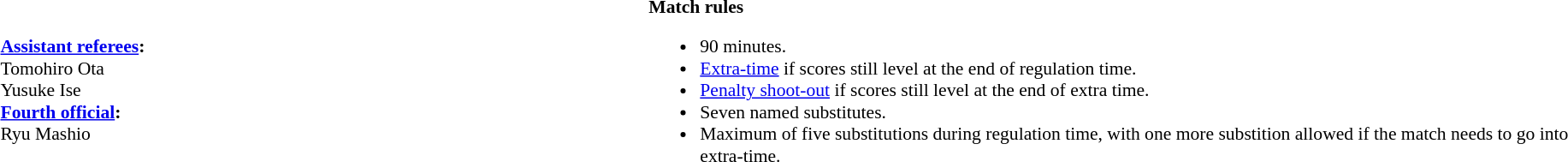<table style="width:100%;font-size:90%">
<tr>
<td><br><strong><a href='#'>Assistant referees</a>:</strong>
<br>Tomohiro Ota
<br>Yusuke Ise
<br><strong><a href='#'>Fourth official</a>:</strong>
<br>Ryu Mashio</td>
<td style="width:60%; vertical-align:top;"><br><strong>Match rules</strong><ul><li>90 minutes.</li><li><a href='#'>Extra-time</a> if scores still level at the end of regulation time.</li><li><a href='#'>Penalty shoot-out</a> if scores still level at the end of extra time.</li><li>Seven named substitutes.</li><li>Maximum of five substitutions during regulation time, with one more substition allowed if the match needs to go into extra-time.</li></ul></td>
</tr>
</table>
